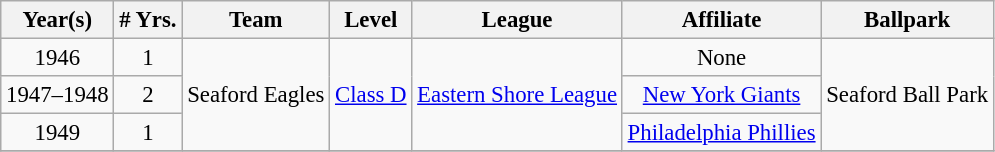<table class="wikitable" style="text-align:center; font-size: 95%;">
<tr>
<th>Year(s)</th>
<th># Yrs.</th>
<th>Team</th>
<th>Level</th>
<th>League</th>
<th>Affiliate</th>
<th>Ballpark</th>
</tr>
<tr>
<td>1946</td>
<td>1</td>
<td rowspan=3>Seaford Eagles</td>
<td rowspan=3><a href='#'>Class D</a></td>
<td rowspan=3><a href='#'>Eastern Shore League</a></td>
<td>None</td>
<td rowspan=3>Seaford Ball Park</td>
</tr>
<tr>
<td>1947–1948</td>
<td>2</td>
<td><a href='#'>New York Giants</a></td>
</tr>
<tr>
<td>1949</td>
<td>1</td>
<td><a href='#'>Philadelphia Phillies</a></td>
</tr>
<tr>
</tr>
</table>
